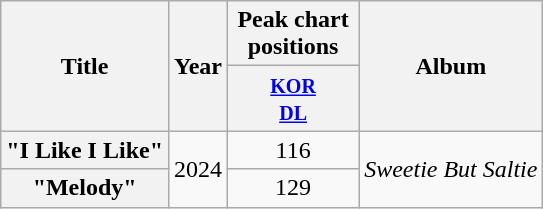<table class="wikitable plainrowheaders" style="text-align:center;">
<tr>
<th scope="col" rowspan="2">Title</th>
<th scope="col" rowspan="2">Year</th>
<th scope="col" colspan="1" style="width:5em;">Peak chart positions</th>
<th scope="col" rowspan="2">Album</th>
</tr>
<tr>
<th><small><a href='#'>KOR<br>DL</a></small><br></th>
</tr>
<tr>
<th scope="row">"I Like I Like"</th>
<td rowspan="2">2024</td>
<td>116</td>
<td rowspan="2"><em>Sweetie But Saltie</em></td>
</tr>
<tr>
<th scope="row">"Melody"</th>
<td>129</td>
</tr>
</table>
